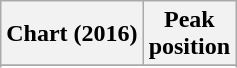<table class="wikitable sortable plainrowheaders">
<tr>
<th scope="col">Chart (2016)</th>
<th scope="col">Peak<br>position</th>
</tr>
<tr>
</tr>
<tr>
</tr>
<tr>
</tr>
<tr>
</tr>
<tr>
</tr>
<tr>
</tr>
<tr>
</tr>
</table>
